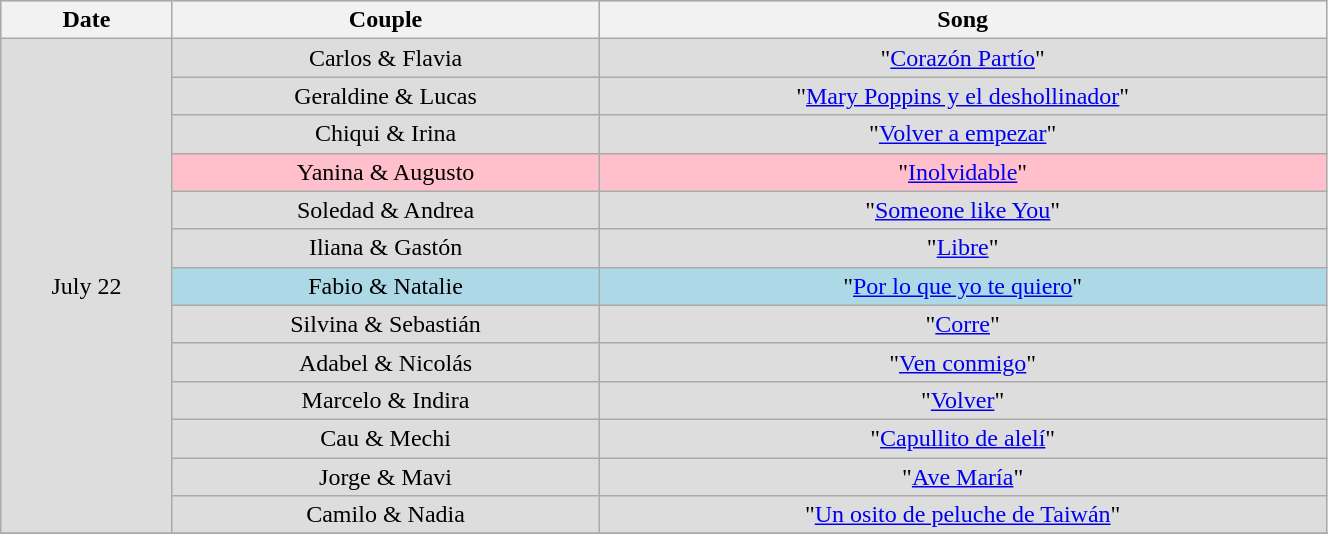<table class="wikitable" style="width:70%; text-align:center; background:#dddddd;">
<tr>
<th>Date</th>
<th>Couple</th>
<th>Song </th>
</tr>
<tr>
<td rowspan=13 style="background:#dddddd;">July 22</td>
<td>Carlos & Flavia</td>
<td>"<a href='#'>Corazón Partío</a>" </td>
</tr>
<tr>
<td>Geraldine & Lucas</td>
<td>"<a href='#'>Mary Poppins y el deshollinador</a>" </td>
</tr>
<tr>
<td>Chiqui & Irina</td>
<td>"<a href='#'>Volver a empezar</a>" </td>
</tr>
<tr style="background:pink;">
<td>Yanina & Augusto</td>
<td>"<a href='#'>Inolvidable</a>" </td>
</tr>
<tr>
<td>Soledad & Andrea</td>
<td>"<a href='#'>Someone like You</a>" </td>
</tr>
<tr>
<td>Iliana & Gastón</td>
<td>"<a href='#'>Libre</a>" </td>
</tr>
<tr style="background:lightblue;">
<td>Fabio & Natalie</td>
<td>"<a href='#'>Por lo que yo te quiero</a>" </td>
</tr>
<tr>
<td>Silvina & Sebastián</td>
<td>"<a href='#'>Corre</a>" </td>
</tr>
<tr>
<td>Adabel & Nicolás</td>
<td>"<a href='#'>Ven conmigo</a>" </td>
</tr>
<tr>
<td>Marcelo & Indira</td>
<td>"<a href='#'>Volver</a>" </td>
</tr>
<tr>
<td>Cau & Mechi</td>
<td>"<a href='#'>Capullito de alelí</a>"</td>
</tr>
<tr>
<td>Jorge & Mavi</td>
<td>"<a href='#'>Ave María</a>"</td>
</tr>
<tr>
<td>Camilo & Nadia</td>
<td>"<a href='#'>Un osito de peluche de Taiwán</a>"</td>
</tr>
<tr>
</tr>
</table>
